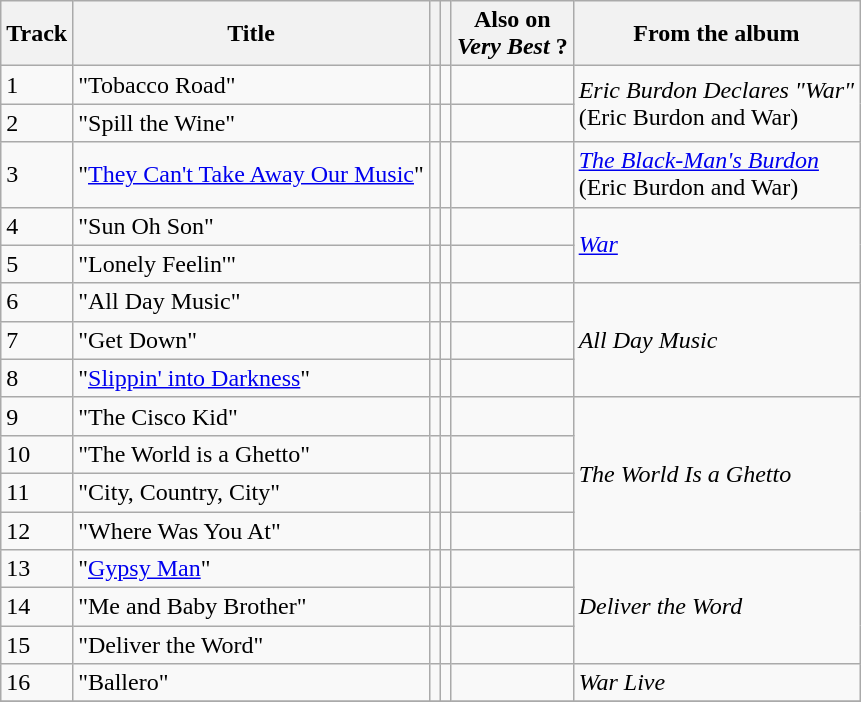<table class="wikitable">
<tr>
<th>Track</th>
<th>Title</th>
<th></th>
<th></th>
<th>Also on<br><em>Very Best</em> ?</th>
<th>From the album</th>
</tr>
<tr>
<td>1</td>
<td>"Tobacco Road"</td>
<td></td>
<td></td>
<td></td>
<td rowspan=2><em>Eric Burdon Declares "War"</em><br>(Eric Burdon and War)</td>
</tr>
<tr>
<td>2</td>
<td>"Spill the Wine"</td>
<td></td>
<td></td>
<td></td>
</tr>
<tr>
<td>3</td>
<td>"<a href='#'>They Can't Take Away Our Music</a>"</td>
<td></td>
<td></td>
<td></td>
<td><em><a href='#'>The Black-Man's Burdon</a></em><br>(Eric Burdon and War)</td>
</tr>
<tr>
<td>4</td>
<td>"Sun Oh Son"</td>
<td></td>
<td></td>
<td></td>
<td rowspan=2><em><a href='#'>War</a></em></td>
</tr>
<tr>
<td>5</td>
<td>"Lonely Feelin'"</td>
<td></td>
<td></td>
<td></td>
</tr>
<tr>
<td>6</td>
<td>"All Day Music"</td>
<td></td>
<td></td>
<td></td>
<td rowspan=3><em>All Day Music</em></td>
</tr>
<tr>
<td>7</td>
<td>"Get Down"</td>
<td></td>
<td></td>
<td></td>
</tr>
<tr>
<td>8</td>
<td>"<a href='#'>Slippin' into Darkness</a>"</td>
<td></td>
<td></td>
<td></td>
</tr>
<tr>
<td>9</td>
<td>"The Cisco Kid"</td>
<td></td>
<td></td>
<td></td>
<td rowspan=4><em>The World Is a Ghetto</em></td>
</tr>
<tr>
<td>10</td>
<td>"The World is a Ghetto"</td>
<td></td>
<td></td>
<td></td>
</tr>
<tr>
<td>11</td>
<td>"City, Country, City"</td>
<td></td>
<td></td>
<td></td>
</tr>
<tr>
<td>12</td>
<td>"Where Was You At"</td>
<td></td>
<td></td>
<td></td>
</tr>
<tr>
<td>13</td>
<td>"<a href='#'>Gypsy Man</a>"</td>
<td></td>
<td></td>
<td></td>
<td rowspan=3><em>Deliver the Word</em></td>
</tr>
<tr>
<td>14</td>
<td>"Me and Baby Brother"</td>
<td></td>
<td></td>
<td></td>
</tr>
<tr>
<td>15</td>
<td>"Deliver the Word"</td>
<td></td>
<td></td>
<td></td>
</tr>
<tr>
<td>16</td>
<td>"Ballero"</td>
<td></td>
<td></td>
<td></td>
<td><em>War Live</em></td>
</tr>
<tr>
</tr>
</table>
